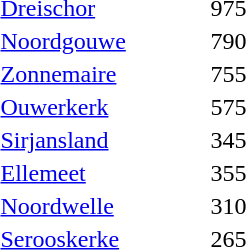<table class="toccolours" style="margin: 0 1em 0 1em; width: 170px">
<tr>
<td><a href='#'>Dreischor</a></td>
<td align=right>975</td>
</tr>
<tr>
<td><a href='#'>Noordgouwe</a></td>
<td align=right>790</td>
</tr>
<tr>
<td><a href='#'>Zonnemaire</a></td>
<td align=right>755</td>
</tr>
<tr>
<td><a href='#'>Ouwerkerk</a></td>
<td align=right>575</td>
</tr>
<tr>
<td><a href='#'>Sirjansland</a></td>
<td align=right>345</td>
</tr>
<tr>
<td><a href='#'>Ellemeet</a></td>
<td align=right>355</td>
</tr>
<tr>
<td><a href='#'>Noordwelle</a></td>
<td align=right>310</td>
</tr>
<tr>
<td><a href='#'>Serooskerke</a></td>
<td align=right>265</td>
</tr>
<tr>
<td> </td>
</tr>
</table>
